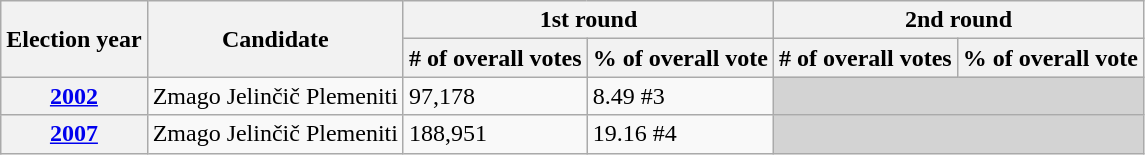<table class=wikitable>
<tr>
<th rowspan=2>Election year</th>
<th rowspan=2>Candidate</th>
<th colspan=2>1st round</th>
<th colspan=2>2nd round</th>
</tr>
<tr>
<th># of overall votes</th>
<th>% of overall vote</th>
<th># of overall votes</th>
<th>% of overall vote</th>
</tr>
<tr>
<th><a href='#'>2002</a></th>
<td>Zmago Jelinčič Plemeniti</td>
<td>97,178</td>
<td>8.49 #3 </td>
<td colspan="2" style="background:lightgrey;"></td>
</tr>
<tr>
<th><a href='#'>2007</a></th>
<td>Zmago Jelinčič Plemeniti</td>
<td>188,951</td>
<td>19.16 #4 </td>
<td colspan="2" style="background:lightgrey;"></td>
</tr>
</table>
